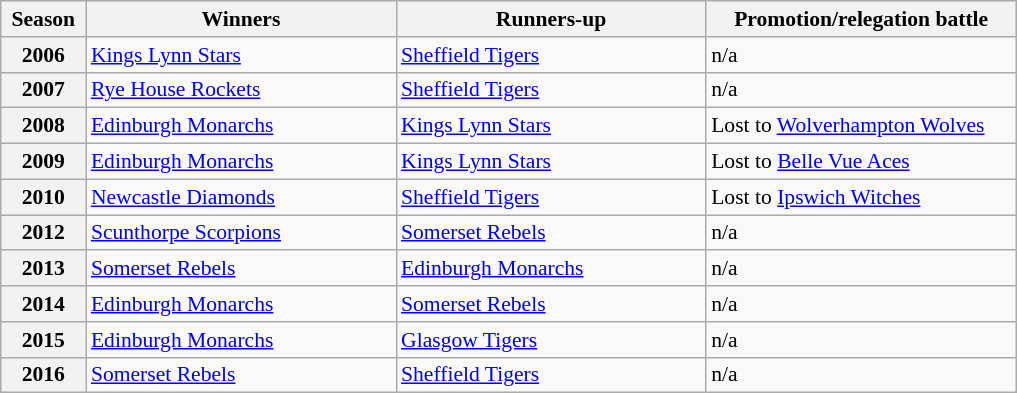<table class="wikitable" style="font-size: 90%">
<tr>
<th width=50>Season</th>
<th width=200>Winners</th>
<th width=200>Runners-up</th>
<th width=200>Promotion/relegation battle</th>
</tr>
<tr>
<th>2006</th>
<td><a href='#'>Kings Lynn Stars</a></td>
<td><a href='#'>Sheffield Tigers</a></td>
<td>n/a</td>
</tr>
<tr>
<th>2007</th>
<td><a href='#'>Rye House Rockets</a></td>
<td><a href='#'>Sheffield Tigers</a></td>
<td>n/a</td>
</tr>
<tr>
<th>2008</th>
<td><a href='#'>Edinburgh Monarchs</a></td>
<td><a href='#'>Kings Lynn Stars</a></td>
<td>Lost to <a href='#'>Wolverhampton Wolves</a></td>
</tr>
<tr>
<th>2009</th>
<td><a href='#'>Edinburgh Monarchs</a></td>
<td><a href='#'>Kings Lynn Stars</a></td>
<td>Lost to <a href='#'>Belle Vue Aces</a></td>
</tr>
<tr>
<th>2010</th>
<td><a href='#'>Newcastle Diamonds</a></td>
<td><a href='#'>Sheffield Tigers</a></td>
<td>Lost to <a href='#'>Ipswich Witches</a></td>
</tr>
<tr>
<th>2012</th>
<td><a href='#'>Scunthorpe Scorpions</a></td>
<td><a href='#'>Somerset Rebels</a></td>
<td>n/a</td>
</tr>
<tr>
<th>2013</th>
<td><a href='#'>Somerset Rebels</a></td>
<td><a href='#'>Edinburgh Monarchs</a></td>
<td>n/a</td>
</tr>
<tr>
<th>2014</th>
<td><a href='#'>Edinburgh Monarchs</a></td>
<td><a href='#'>Somerset Rebels</a></td>
<td>n/a</td>
</tr>
<tr>
<th>2015</th>
<td><a href='#'>Edinburgh Monarchs</a></td>
<td><a href='#'>Glasgow Tigers</a></td>
<td>n/a</td>
</tr>
<tr>
<th>2016</th>
<td><a href='#'>Somerset Rebels</a></td>
<td><a href='#'>Sheffield Tigers</a></td>
<td>n/a</td>
</tr>
</table>
